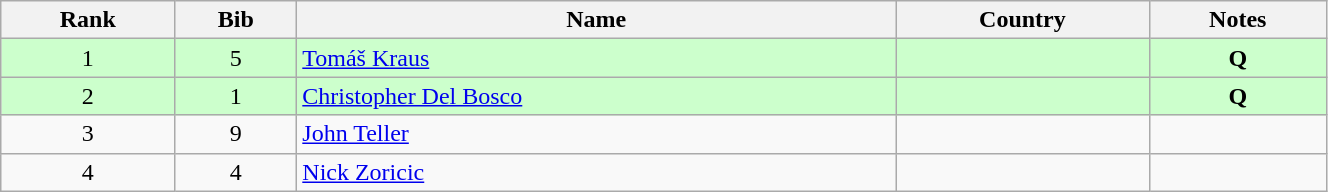<table class="wikitable" style="text-align:center;" width=70%>
<tr>
<th>Rank</th>
<th>Bib</th>
<th>Name</th>
<th>Country</th>
<th>Notes</th>
</tr>
<tr bgcolor="#ccffcc">
<td>1</td>
<td>5</td>
<td align=left><a href='#'>Tomáš Kraus</a></td>
<td align=left></td>
<td><strong>Q</strong></td>
</tr>
<tr bgcolor="#ccffcc">
<td>2</td>
<td>1</td>
<td align=left><a href='#'>Christopher Del Bosco</a></td>
<td align=left></td>
<td><strong>Q</strong></td>
</tr>
<tr>
<td>3</td>
<td>9</td>
<td align=left><a href='#'>John Teller</a></td>
<td align=left></td>
<td></td>
</tr>
<tr>
<td>4</td>
<td>4</td>
<td align=left><a href='#'>Nick Zoricic</a></td>
<td align=left></td>
<td></td>
</tr>
</table>
